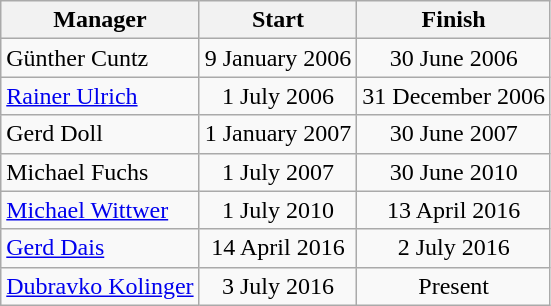<table class="wikitable">
<tr>
<th>Manager</th>
<th>Start</th>
<th>Finish</th>
</tr>
<tr align="center">
<td align="left">Günther Cuntz</td>
<td>9 January 2006</td>
<td>30 June 2006</td>
</tr>
<tr align="center">
<td align="left"><a href='#'>Rainer Ulrich</a></td>
<td>1 July 2006</td>
<td>31 December 2006</td>
</tr>
<tr align="center">
<td align="left">Gerd Doll</td>
<td>1 January 2007</td>
<td>30 June 2007</td>
</tr>
<tr align="center">
<td align="left">Michael Fuchs</td>
<td>1 July 2007</td>
<td>30 June 2010</td>
</tr>
<tr align="center">
<td align="left"><a href='#'>Michael Wittwer</a></td>
<td>1 July 2010</td>
<td>13 April 2016</td>
</tr>
<tr align="center">
<td align="left"><a href='#'>Gerd Dais</a></td>
<td>14 April 2016</td>
<td>2 July 2016</td>
</tr>
<tr align="center">
<td align="left"><a href='#'>Dubravko Kolinger</a></td>
<td>3 July 2016</td>
<td>Present</td>
</tr>
</table>
